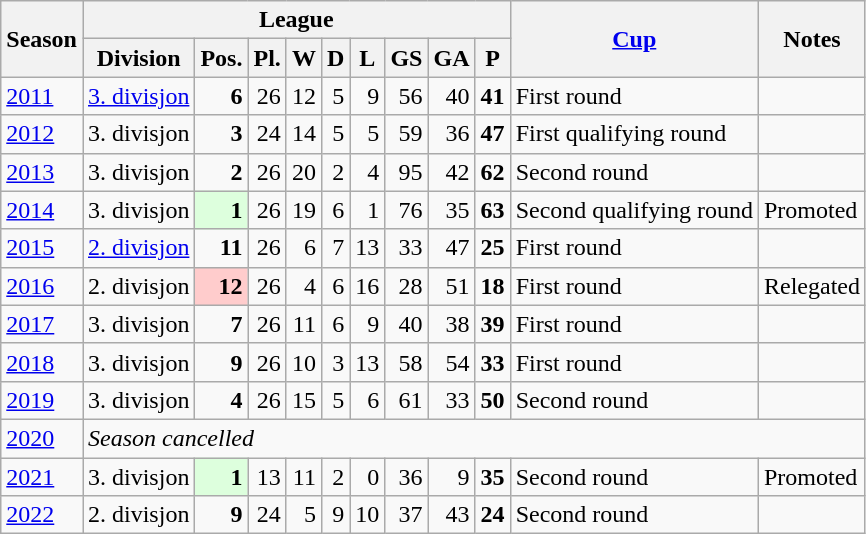<table class="wikitable">
<tr>
<th rowspan="2">Season</th>
<th scope=col colspan="9">League</th>
<th rowspan="2"><a href='#'>Cup</a></th>
<th rowspan="2">Notes</th>
</tr>
<tr>
<th>Division</th>
<th>Pos.</th>
<th>Pl.</th>
<th>W</th>
<th>D</th>
<th>L</th>
<th>GS</th>
<th>GA</th>
<th>P</th>
</tr>
<tr>
<td><a href='#'>2011</a></td>
<td><a href='#'>3. divisjon</a></td>
<td align=right><strong>6</strong></td>
<td align=right>26</td>
<td align=right>12</td>
<td align=right>5</td>
<td align=right>9</td>
<td align=right>56</td>
<td align=right>40</td>
<td align=right><strong>41</strong></td>
<td>First round</td>
<td></td>
</tr>
<tr>
<td><a href='#'>2012</a></td>
<td>3. divisjon</td>
<td align=right><strong>3</strong></td>
<td align=right>24</td>
<td align=right>14</td>
<td align=right>5</td>
<td align=right>5</td>
<td align=right>59</td>
<td align=right>36</td>
<td align=right><strong>47</strong></td>
<td>First qualifying round</td>
<td></td>
</tr>
<tr>
<td><a href='#'>2013</a></td>
<td>3. divisjon</td>
<td align=right><strong>2</strong></td>
<td align=right>26</td>
<td align=right>20</td>
<td align=right>2</td>
<td align=right>4</td>
<td align=right>95</td>
<td align=right>42</td>
<td align=right><strong>62</strong></td>
<td>Second round</td>
<td></td>
</tr>
<tr>
<td><a href='#'>2014</a></td>
<td>3. divisjon</td>
<td align=right bgcolor=#DDFFDD> <strong>1</strong></td>
<td align=right>26</td>
<td align=right>19</td>
<td align=right>6</td>
<td align=right>1</td>
<td align=right>76</td>
<td align=right>35</td>
<td align=right><strong>63</strong></td>
<td>Second qualifying round</td>
<td>Promoted</td>
</tr>
<tr>
<td><a href='#'>2015</a></td>
<td><a href='#'>2. divisjon</a></td>
<td align=right><strong>11</strong></td>
<td align=right>26</td>
<td align=right>6</td>
<td align=right>7</td>
<td align=right>13</td>
<td align=right>33</td>
<td align=right>47</td>
<td align=right><strong>25</strong></td>
<td>First round</td>
<td></td>
</tr>
<tr>
<td><a href='#'>2016</a></td>
<td>2. divisjon</td>
<td align=right bgcolor="#FFCCCC"> <strong>12</strong></td>
<td align=right>26</td>
<td align=right>4</td>
<td align=right>6</td>
<td align=right>16</td>
<td align=right>28</td>
<td align=right>51</td>
<td align=right><strong>18</strong></td>
<td>First round</td>
<td>Relegated</td>
</tr>
<tr>
<td><a href='#'>2017</a></td>
<td>3. divisjon</td>
<td align=right><strong>7</strong></td>
<td align=right>26</td>
<td align=right>11</td>
<td align=right>6</td>
<td align=right>9</td>
<td align=right>40</td>
<td align=right>38</td>
<td align=right><strong>39</strong></td>
<td>First round</td>
<td></td>
</tr>
<tr>
<td><a href='#'>2018</a></td>
<td>3. divisjon</td>
<td align=right><strong>9</strong></td>
<td align=right>26</td>
<td align=right>10</td>
<td align=right>3</td>
<td align=right>13</td>
<td align=right>58</td>
<td align=right>54</td>
<td align=right><strong>33</strong></td>
<td>First round</td>
<td></td>
</tr>
<tr>
<td><a href='#'>2019</a></td>
<td>3. divisjon</td>
<td align=right><strong>4</strong></td>
<td align=right>26</td>
<td align=right>15</td>
<td align=right>5</td>
<td align=right>6</td>
<td align=right>61</td>
<td align=right>33</td>
<td align=right><strong>50</strong></td>
<td>Second round</td>
<td></td>
</tr>
<tr>
<td><a href='#'>2020</a></td>
<td colspan="11"><em>Season cancelled</em></td>
</tr>
<tr>
<td><a href='#'>2021</a></td>
<td>3. divisjon</td>
<td align=right bgcolor=#DDFFDD> <strong>1</strong></td>
<td align=right>13</td>
<td align=right>11</td>
<td align=right>2</td>
<td align=right>0</td>
<td align=right>36</td>
<td align=right>9</td>
<td align=right><strong>35</strong></td>
<td>Second round</td>
<td>Promoted</td>
</tr>
<tr>
<td><a href='#'>2022</a></td>
<td>2. divisjon</td>
<td align=right><strong>9</strong></td>
<td align=right>24</td>
<td align=right>5</td>
<td align=right>9</td>
<td align=right>10</td>
<td align=right>37</td>
<td align=right>43</td>
<td align=right><strong>24</strong></td>
<td>Second round</td>
<td></td>
</tr>
</table>
